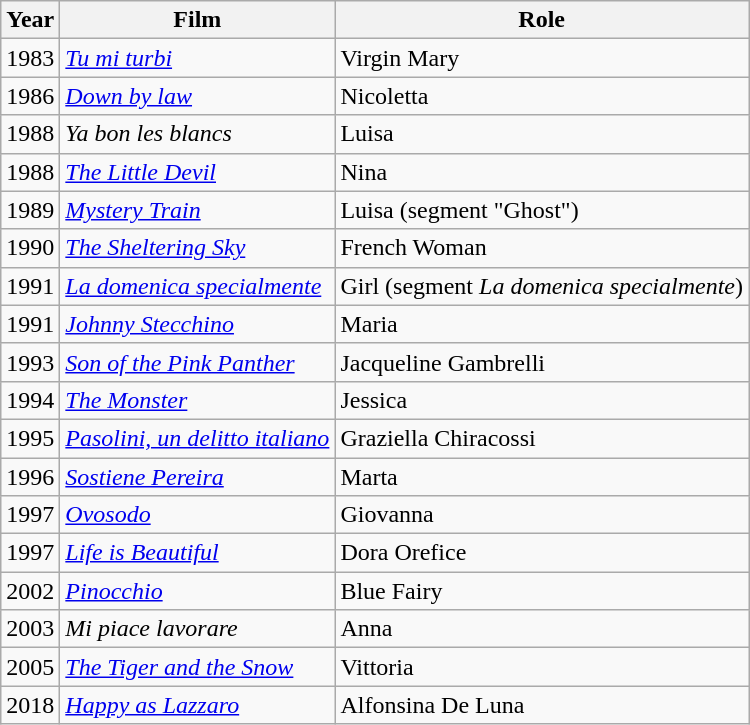<table class="wikitable">
<tr>
<th>Year</th>
<th>Film</th>
<th>Role</th>
</tr>
<tr>
<td>1983</td>
<td><em><a href='#'>Tu mi turbi</a></em></td>
<td>Virgin Mary</td>
</tr>
<tr>
<td>1986</td>
<td><em><a href='#'>Down by law</a></em></td>
<td>Nicoletta</td>
</tr>
<tr>
<td>1988</td>
<td><em>Ya bon les blancs</em></td>
<td>Luisa</td>
</tr>
<tr>
<td>1988</td>
<td><em><a href='#'>The Little Devil</a></em></td>
<td>Nina</td>
</tr>
<tr>
<td>1989</td>
<td><em><a href='#'>Mystery Train</a></em></td>
<td>Luisa (segment "Ghost")</td>
</tr>
<tr>
<td>1990</td>
<td><em><a href='#'>The Sheltering Sky</a></em></td>
<td>French Woman</td>
</tr>
<tr>
<td>1991</td>
<td><em><a href='#'>La domenica specialmente</a></em></td>
<td>Girl (segment <em>La domenica specialmente</em>)</td>
</tr>
<tr>
<td>1991</td>
<td><em><a href='#'>Johnny Stecchino</a></em></td>
<td>Maria</td>
</tr>
<tr>
<td>1993</td>
<td><em><a href='#'>Son of the Pink Panther</a></em></td>
<td>Jacqueline Gambrelli</td>
</tr>
<tr>
<td>1994</td>
<td><em><a href='#'>The Monster</a></em></td>
<td>Jessica</td>
</tr>
<tr>
<td>1995</td>
<td><em><a href='#'>Pasolini, un delitto italiano</a></em></td>
<td>Graziella Chiracossi</td>
</tr>
<tr>
<td>1996</td>
<td><em><a href='#'>Sostiene Pereira</a></em></td>
<td>Marta</td>
</tr>
<tr>
<td>1997</td>
<td><em><a href='#'>Ovosodo</a></em></td>
<td>Giovanna</td>
</tr>
<tr>
<td>1997</td>
<td><em><a href='#'>Life is Beautiful</a></em></td>
<td>Dora Orefice</td>
</tr>
<tr>
<td>2002</td>
<td><em><a href='#'>Pinocchio</a></em></td>
<td>Blue Fairy</td>
</tr>
<tr>
<td>2003</td>
<td><em>Mi piace lavorare</em></td>
<td>Anna</td>
</tr>
<tr>
<td>2005</td>
<td><em><a href='#'>The Tiger and the Snow</a></em></td>
<td>Vittoria</td>
</tr>
<tr>
<td>2018</td>
<td><em><a href='#'>Happy as Lazzaro</a></em></td>
<td>Alfonsina De Luna</td>
</tr>
</table>
